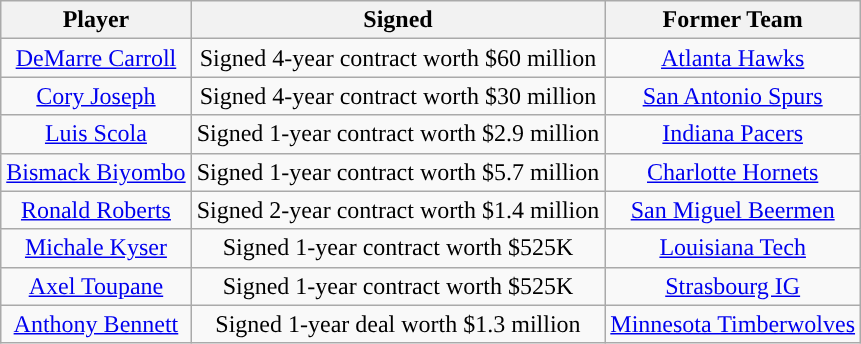<table class="wikitable sortable sortable">
<tr>
<th>Player</th>
<th>Signed</th>
<th>Former Team</th>
</tr>
<tr style="text-align: center">
<td><a href='#'>DeMarre Carroll</a></td>
<td>Signed 4-year contract worth $60 million</td>
<td><a href='#'>Atlanta Hawks</a></td>
</tr>
<tr style="text-align: center">
<td><a href='#'>Cory Joseph</a></td>
<td>Signed 4-year contract worth $30 million</td>
<td><a href='#'>San Antonio Spurs</a></td>
</tr>
<tr style="text-align: center">
<td><a href='#'>Luis Scola</a></td>
<td>Signed 1-year contract worth $2.9 million</td>
<td><a href='#'>Indiana Pacers</a></td>
</tr>
<tr style="text-align: center">
<td><a href='#'>Bismack Biyombo</a></td>
<td>Signed 1-year contract worth $5.7 million</td>
<td><a href='#'>Charlotte Hornets</a></td>
</tr>
<tr style="text-align: center">
<td><a href='#'>Ronald Roberts</a></td>
<td>Signed 2-year contract worth $1.4 million</td>
<td><a href='#'>San Miguel Beermen</a></td>
</tr>
<tr style="text-align: center">
<td><a href='#'>Michale Kyser</a></td>
<td>Signed 1-year contract worth $525K</td>
<td><a href='#'>Louisiana Tech</a></td>
</tr>
<tr style="text-align: center">
<td><a href='#'>Axel Toupane</a></td>
<td>Signed 1-year contract worth $525K</td>
<td><a href='#'>Strasbourg IG</a></td>
</tr>
<tr style="text-align: center">
<td><a href='#'>Anthony Bennett</a></td>
<td>Signed 1-year deal worth $1.3 million</td>
<td><a href='#'>Minnesota Timberwolves</a></td>
</tr>
</table>
